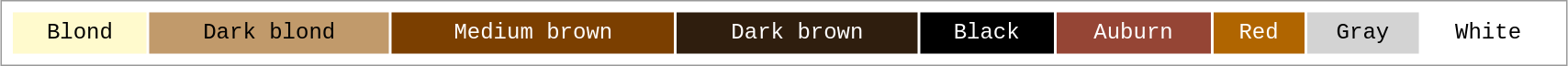<table cellpadding="6" cellspacing="2" border="0" align="center" width="90%" style="color:#000;font-family:Courier;text-align:center;padding:6px;border:1px solid #999999;">
<tr>
<td style="background:#FFFACD;color:black">Blond</td>
<td style="background:#C19A6B;color:black">Dark blond</td>
<td style="background:#7B3F00;color:white">Medium brown</td>
<td style="background:#2F1E0E;color:white">Dark brown</td>
<td style="background:#000000;color:white">Black</td>
<td style="background:#954535;color:white">Auburn</td>
<td style="background:#B06500 ;color:white">Red</td>
<td style="background:#D3D3D3;color:black">Gray</td>
<td style="background:#FFFFFF">White</td>
</tr>
</table>
